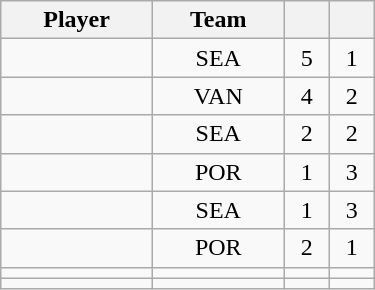<table class="wikitable sortable" style="text-align:center; width:250px;">
<tr>
<th>Player</th>
<th>Team</th>
<th></th>
<th></th>
</tr>
<tr>
<td style="text-align:left;"></td>
<td>SEA</td>
<td>5</td>
<td>1</td>
</tr>
<tr>
<td style="text-align:left;"></td>
<td>VAN</td>
<td>4</td>
<td>2</td>
</tr>
<tr>
<td style="text-align:left;"></td>
<td>SEA</td>
<td>2</td>
<td>2</td>
</tr>
<tr>
<td style="text-align:left;"></td>
<td>POR</td>
<td>1</td>
<td>3</td>
</tr>
<tr>
<td style="text-align:left;"></td>
<td>SEA</td>
<td>1</td>
<td>3</td>
</tr>
<tr>
<td style="text-align:left;"></td>
<td>POR</td>
<td>2</td>
<td>1</td>
</tr>
<tr>
<td style="text-align:left;"></td>
<td></td>
<td></td>
<td></td>
</tr>
<tr>
<td style="text-align:left;"></td>
<td></td>
<td></td>
<td></td>
</tr>
</table>
